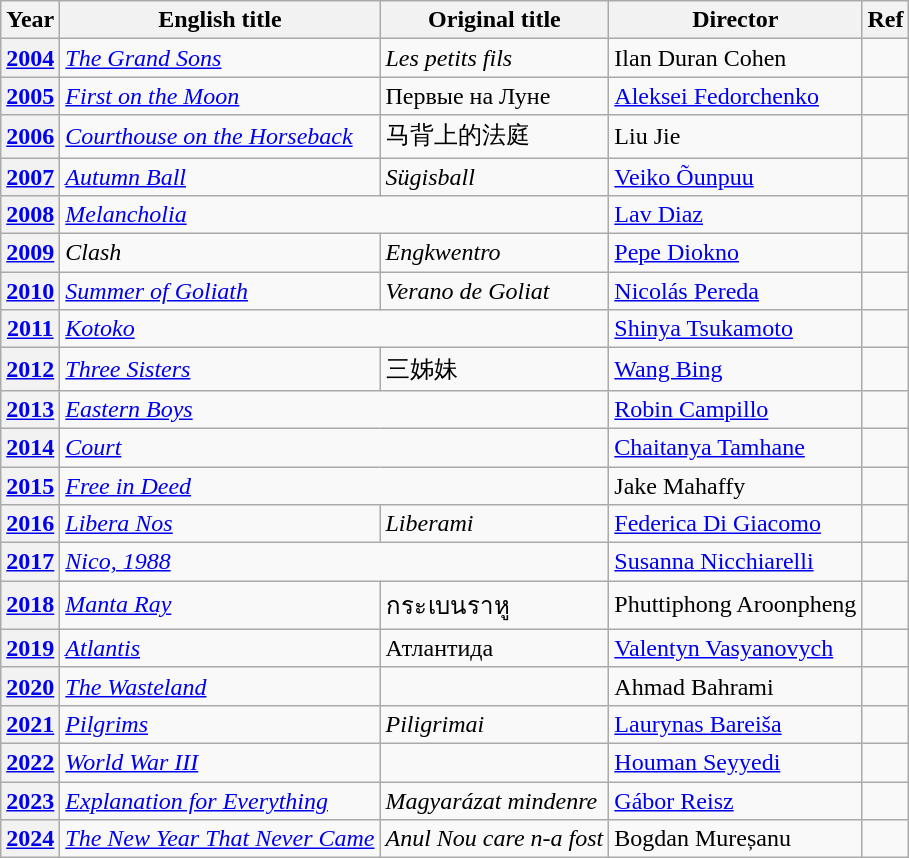<table class="wikitable">
<tr>
<th>Year</th>
<th>English title</th>
<th>Original title</th>
<th>Director</th>
<th>Ref</th>
</tr>
<tr>
<th><a href='#'>2004</a></th>
<td><em><a href='#'>The Grand Sons</a></em></td>
<td><em>Les petits fils</em></td>
<td>Ilan Duran Cohen</td>
<td></td>
</tr>
<tr>
<th><a href='#'>2005</a></th>
<td><em><a href='#'>First on the Moon</a></em></td>
<td>Первые на Луне</td>
<td><a href='#'>Aleksei Fedorchenko</a></td>
<td></td>
</tr>
<tr>
<th><a href='#'>2006</a></th>
<td><em><a href='#'>Courthouse on the Horseback</a></em></td>
<td>马背上的法庭</td>
<td>Liu Jie</td>
<td></td>
</tr>
<tr>
<th><a href='#'>2007</a></th>
<td><em><a href='#'>Autumn Ball</a></em></td>
<td><em>Sügisball</em></td>
<td><a href='#'>Veiko Õunpuu</a></td>
<td></td>
</tr>
<tr>
<th><a href='#'>2008</a></th>
<td colspan="2"><em><a href='#'>Melancholia</a></em></td>
<td><a href='#'>Lav Diaz</a></td>
<td></td>
</tr>
<tr>
<th><a href='#'>2009</a></th>
<td><em>Clash</em></td>
<td><em>Engkwentro</em></td>
<td><a href='#'>Pepe Diokno</a></td>
<td></td>
</tr>
<tr>
<th><a href='#'>2010</a></th>
<td><em><a href='#'>Summer of Goliath</a></em></td>
<td><em>Verano de Goliat</em></td>
<td><a href='#'>Nicolás Pereda</a></td>
<td></td>
</tr>
<tr>
<th><a href='#'>2011</a></th>
<td colspan="2"><em><a href='#'>Kotoko</a></em></td>
<td><a href='#'>Shinya Tsukamoto</a></td>
<td></td>
</tr>
<tr>
<th><a href='#'>2012</a></th>
<td><em><a href='#'>Three Sisters</a></em></td>
<td>三姊妹</td>
<td><a href='#'>Wang Bing</a></td>
<td></td>
</tr>
<tr>
<th><a href='#'>2013</a></th>
<td colspan="2"><em><a href='#'>Eastern Boys</a></em></td>
<td><a href='#'>Robin Campillo</a></td>
<td></td>
</tr>
<tr>
<th><a href='#'>2014</a></th>
<td colspan="2"><em><a href='#'>Court</a></em></td>
<td><a href='#'>Chaitanya Tamhane</a></td>
<td></td>
</tr>
<tr>
<th><a href='#'>2015</a></th>
<td colspan="2"><em><a href='#'>Free in Deed</a></em></td>
<td>Jake Mahaffy</td>
<td></td>
</tr>
<tr>
<th><a href='#'>2016</a></th>
<td><em><a href='#'>Libera Nos</a></em></td>
<td><em>Liberami</em></td>
<td><a href='#'>Federica Di Giacomo</a></td>
<td></td>
</tr>
<tr>
<th><a href='#'>2017</a></th>
<td colspan="2"><em><a href='#'>Nico, 1988</a></em></td>
<td><a href='#'>Susanna Nicchiarelli</a></td>
<td></td>
</tr>
<tr>
<th><a href='#'>2018</a></th>
<td><em><a href='#'>Manta Ray</a></em></td>
<td>กระเบนราหู</td>
<td>Phuttiphong Aroonpheng</td>
<td></td>
</tr>
<tr>
<th><a href='#'>2019</a></th>
<td><em><a href='#'>Atlantis</a></em></td>
<td>Атлантида</td>
<td><a href='#'>Valentyn Vasyanovych</a></td>
<td></td>
</tr>
<tr>
<th><a href='#'>2020</a></th>
<td><em><a href='#'>The Wasteland</a></em></td>
<td></td>
<td>Ahmad Bahrami</td>
<td></td>
</tr>
<tr>
<th><a href='#'>2021</a></th>
<td><em><a href='#'>Pilgrims</a></em></td>
<td><em>Piligrimai</em></td>
<td><a href='#'>Laurynas Bareiša</a></td>
<td></td>
</tr>
<tr>
<th><a href='#'>2022</a></th>
<td><em><a href='#'>World War III</a></em></td>
<td></td>
<td><a href='#'>Houman Seyyedi</a></td>
<td></td>
</tr>
<tr>
<th><a href='#'>2023</a></th>
<td><em><a href='#'>Explanation for Everything</a></em></td>
<td><em>Magyarázat mindenre</em></td>
<td><a href='#'>Gábor Reisz</a></td>
<td></td>
</tr>
<tr>
<th><a href='#'>2024</a></th>
<td><em><a href='#'>The New Year That Never Came</a></em></td>
<td><em>Anul Nou care n-a fost</em></td>
<td>Bogdan Mureșanu</td>
<td></td>
</tr>
</table>
